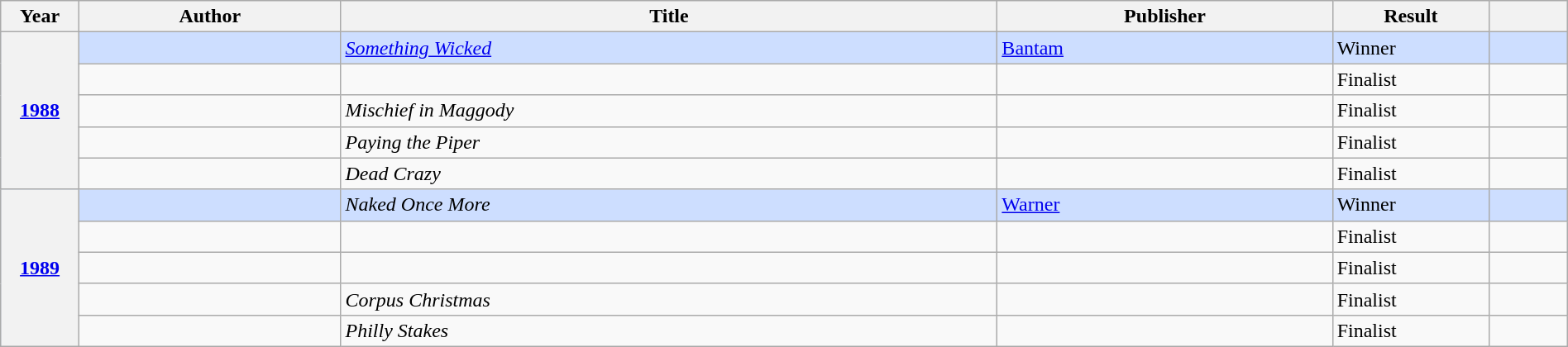<table class="wikitable sortable mw-collapsible" style="width:100%">
<tr>
<th scope="col" width="5%">Year</th>
<th>Author</th>
<th>Title</th>
<th>Publisher</th>
<th scope="col" width="10%">Result</th>
<th scope="col" width="5%"></th>
</tr>
<tr style="background:#cddeff">
<th rowspan="5"><a href='#'>1988</a></th>
<td></td>
<td><em><a href='#'>Something Wicked</a></em></td>
<td><a href='#'>Bantam</a></td>
<td>Winner</td>
<td></td>
</tr>
<tr>
<td></td>
<td><em></em></td>
<td></td>
<td>Finalist</td>
<td></td>
</tr>
<tr>
<td></td>
<td><em>Mischief in Maggody</em></td>
<td></td>
<td>Finalist</td>
<td></td>
</tr>
<tr>
<td></td>
<td><em>Paying the Piper</em></td>
<td></td>
<td>Finalist</td>
<td></td>
</tr>
<tr>
<td></td>
<td><em>Dead Crazy</em></td>
<td></td>
<td>Finalist</td>
<td></td>
</tr>
<tr style="background:#cddeff">
<th rowspan="5"><a href='#'>1989</a></th>
<td></td>
<td><em>Naked Once More</em></td>
<td><a href='#'>Warner</a></td>
<td>Winner</td>
<td></td>
</tr>
<tr>
<td></td>
<td><em></em></td>
<td></td>
<td>Finalist</td>
<td></td>
</tr>
<tr>
<td></td>
<td><em></em></td>
<td></td>
<td>Finalist</td>
<td></td>
</tr>
<tr>
<td></td>
<td><em>Corpus Christmas</em></td>
<td></td>
<td>Finalist</td>
<td></td>
</tr>
<tr>
<td></td>
<td><em>Philly Stakes</em></td>
<td></td>
<td>Finalist</td>
<td></td>
</tr>
</table>
